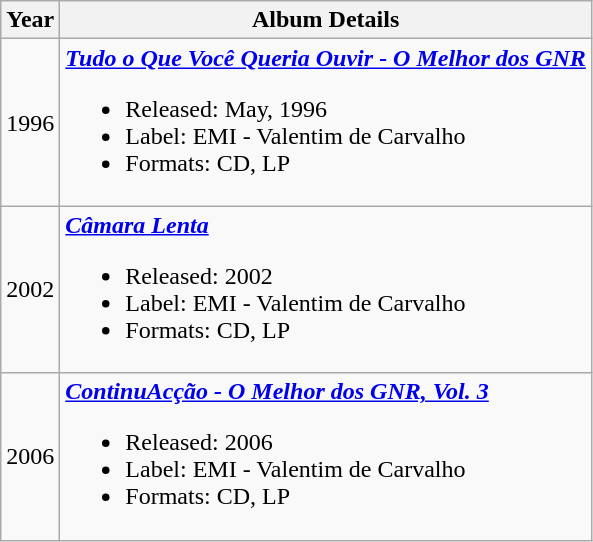<table class="wikitable">
<tr>
<th>Year</th>
<th>Album Details</th>
</tr>
<tr>
<td>1996</td>
<td><strong><em><a href='#'>Tudo o Que Você Queria Ouvir - O Melhor dos GNR</a></em></strong><br><ul><li>Released: May, 1996</li><li>Label: EMI - Valentim de Carvalho</li><li>Formats: CD, LP</li></ul></td>
</tr>
<tr>
<td>2002</td>
<td><strong><em><a href='#'>Câmara Lenta</a></em></strong><br><ul><li>Released: 2002</li><li>Label: EMI - Valentim de Carvalho</li><li>Formats: CD, LP</li></ul></td>
</tr>
<tr>
<td>2006</td>
<td><strong><em><a href='#'>ContinuAcção - O Melhor dos GNR, Vol. 3</a></em></strong><br><ul><li>Released: 2006</li><li>Label: EMI - Valentim de Carvalho</li><li>Formats: CD, LP</li></ul></td>
</tr>
</table>
